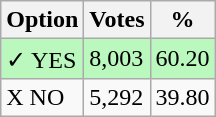<table class="wikitable">
<tr>
<th>Option</th>
<th>Votes</th>
<th>%</th>
</tr>
<tr>
<td style=background:#bbf8be>✓ YES</td>
<td style=background:#bbf8be>8,003</td>
<td style=background:#bbf8be>60.20</td>
</tr>
<tr>
<td>X NO</td>
<td>5,292</td>
<td>39.80</td>
</tr>
</table>
